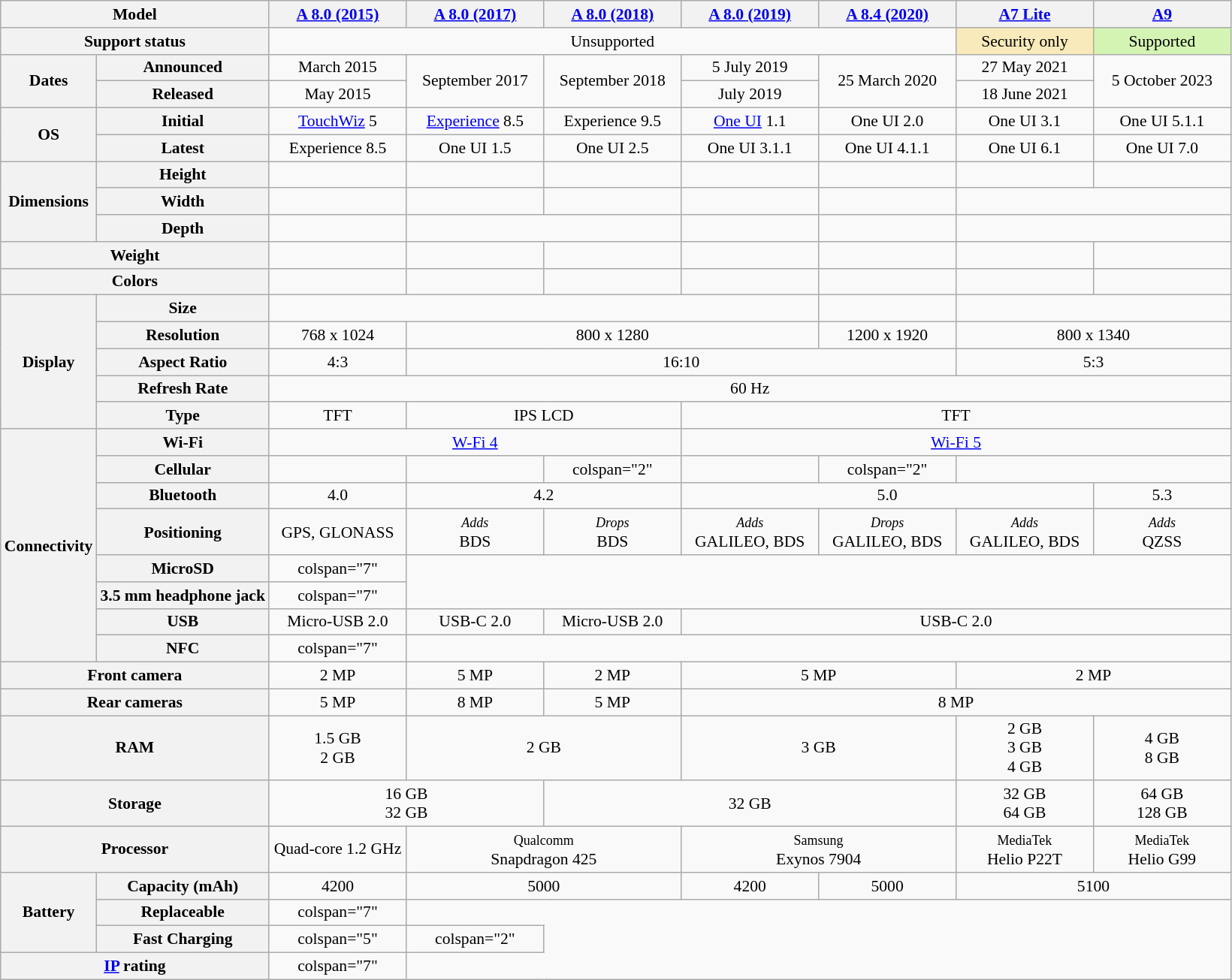<table class="wikitable" style="text-align:center; font-size:90%;">
<tr>
<th colspan="2">Model</th>
<th style="min-width: 8em"><a href='#'>A 8.0 (2015)</a></th>
<th style="min-width: 8em"><a href='#'>A 8.0 (2017)</a></th>
<th style="min-width: 8em"><a href='#'>A 8.0 (2018)</a></th>
<th style="min-width: 8em"><a href='#'>A 8.0 (2019)</a></th>
<th style="min-width: 8em"><a href='#'>A 8.4 (2020)</a></th>
<th style="min-width: 8em"><a href='#'>A7 Lite</a></th>
<th style="min-width: 8em"><a href='#'>A9</a></th>
</tr>
<tr>
<th colspan="2">Support status</th>
<td colspan="5">Unsupported</td>
<td style="background:#f8eaba">Security only</td>
<td style="background:#d4f4b4">Supported</td>
</tr>
<tr>
<th rowspan="2">Dates</th>
<th>Announced</th>
<td>March 2015</td>
<td rowspan="2">September 2017</td>
<td rowspan="2">September 2018</td>
<td>5 July 2019</td>
<td rowspan="2">25 March 2020</td>
<td>27 May 2021</td>
<td rowspan="2">5 October 2023</td>
</tr>
<tr>
<th>Released</th>
<td>May 2015</td>
<td>July 2019</td>
<td>18 June 2021</td>
</tr>
<tr>
<th rowspan="2">OS</th>
<th>Initial</th>
<td><a href='#'>TouchWiz</a> 5<br></td>
<td><a href='#'>Experience</a> 8.5<br></td>
<td>Experience 9.5<br></td>
<td><a href='#'>One UI</a> 1.1<br></td>
<td>One UI 2.0<br></td>
<td>One UI 3.1<br></td>
<td>One UI 5.1.1<br></td>
</tr>
<tr>
<th>Latest</th>
<td>Experience 8.5<br></td>
<td>One UI 1.5<br></td>
<td>One UI 2.5<br></td>
<td>One UI 3.1.1<br></td>
<td>One UI 4.1.1<br></td>
<td>One UI 6.1<br></td>
<td colspan="1">One UI 7.0<br></td>
</tr>
<tr>
<th rowspan="3">Dimensions<br></th>
<th>Height</th>
<td></td>
<td></td>
<td></td>
<td></td>
<td></td>
<td></td>
<td></td>
</tr>
<tr>
<th>Width</th>
<td></td>
<td></td>
<td></td>
<td></td>
<td></td>
<td colspan="2"></td>
</tr>
<tr>
<th>Depth</th>
<td></td>
<td colspan="2"></td>
<td></td>
<td></td>
<td colspan="2"></td>
</tr>
<tr>
<th colspan="2">Weight<br></th>
<td></td>
<td></td>
<td></td>
<td></td>
<td></td>
<td></td>
<td></td>
</tr>
<tr>
<th colspan="2">Colors</th>
<td>  </td>
<td> </td>
<td></td>
<td> </td>
<td></td>
<td> </td>
<td>  </td>
</tr>
<tr>
<th rowspan="5">Display</th>
<th>Size</th>
<td colspan="4"></td>
<td></td>
<td colspan="2"></td>
</tr>
<tr>
<th>Resolution</th>
<td>768 x 1024</td>
<td colspan="3">800 x 1280</td>
<td>1200 x 1920</td>
<td colspan="2">800 x 1340</td>
</tr>
<tr>
<th>Aspect Ratio</th>
<td>4:3</td>
<td colspan="4">16:10</td>
<td colspan="2">5:3</td>
</tr>
<tr>
<th>Refresh Rate</th>
<td colspan="7">60 Hz</td>
</tr>
<tr>
<th>Type</th>
<td>TFT</td>
<td colspan="2">IPS LCD</td>
<td colspan="4">TFT</td>
</tr>
<tr>
<th rowspan="8">Connectivity</th>
<th>Wi-Fi</th>
<td colspan="3"><a href='#'>W-Fi 4</a></td>
<td colspan="4"><a href='#'>Wi-Fi 5</a></td>
</tr>
<tr>
<th>Cellular</th>
<td></td>
<td></td>
<td>colspan="2" </td>
<td></td>
<td>colspan="2" </td>
</tr>
<tr>
<th>Bluetooth</th>
<td>4.0</td>
<td colspan="2">4.2</td>
<td colspan="3">5.0</td>
<td>5.3</td>
</tr>
<tr>
<th>Positioning</th>
<td>GPS, GLONASS</td>
<td><small><em>Adds</em></small><br>BDS</td>
<td><small><em>Drops</em></small><br>BDS</td>
<td><small><em>Adds</em></small><br>GALILEO, BDS</td>
<td><small><em>Drops</em></small><br>GALILEO, BDS</td>
<td><small><em>Adds</em></small><br>GALILEO, BDS</td>
<td><small><em>Adds</em></small><br>QZSS</td>
</tr>
<tr>
<th>MicroSD</th>
<td>colspan="7" </td>
</tr>
<tr>
<th>3.5 mm headphone jack</th>
<td>colspan="7" </td>
</tr>
<tr>
<th>USB</th>
<td>Micro-USB 2.0</td>
<td>USB-C 2.0</td>
<td>Micro-USB 2.0</td>
<td colspan="4">USB-C 2.0</td>
</tr>
<tr>
<th>NFC</th>
<td>colspan="7" </td>
</tr>
<tr>
<th colspan="2">Front camera</th>
<td>2 MP</td>
<td>5 MP</td>
<td>2 MP</td>
<td colspan="2">5 MP</td>
<td colspan="2">2 MP</td>
</tr>
<tr>
<th colspan="2">Rear cameras</th>
<td>5 MP</td>
<td>8 MP</td>
<td>5 MP</td>
<td colspan="4">8 MP</td>
</tr>
<tr>
<th colspan="2">RAM</th>
<td>1.5 GB<br>2 GB</td>
<td colspan="2">2 GB</td>
<td colspan="2">3 GB</td>
<td>2 GB<br>3 GB<br>4 GB</td>
<td>4 GB<br>8 GB</td>
</tr>
<tr>
<th colspan="2">Storage</th>
<td colspan="2">16 GB<br>32 GB</td>
<td colspan="3">32 GB</td>
<td>32 GB<br>64 GB</td>
<td>64 GB<br>128 GB</td>
</tr>
<tr>
<th colspan="2">Processor</th>
<td>Quad-core 1.2 GHz</td>
<td colspan="2"><small>Qualcomm</small><br>Snapdragon 425</td>
<td colspan="2"><small>Samsung</small><br>Exynos 7904</td>
<td><small>MediaTek</small><br>Helio P22T</td>
<td><small>MediaTek</small><br>Helio G99</td>
</tr>
<tr>
<th rowspan="3">Battery</th>
<th>Capacity (mAh)</th>
<td>4200</td>
<td colspan="2">5000</td>
<td>4200</td>
<td>5000</td>
<td colspan="2">5100</td>
</tr>
<tr>
<th>Replaceable</th>
<td>colspan="7" </td>
</tr>
<tr>
<th>Fast Charging</th>
<td>colspan="5" </td>
<td>colspan="2" </td>
</tr>
<tr>
<th colspan="2"><a href='#'>IP</a> rating</th>
<td>colspan="7" </td>
</tr>
</table>
